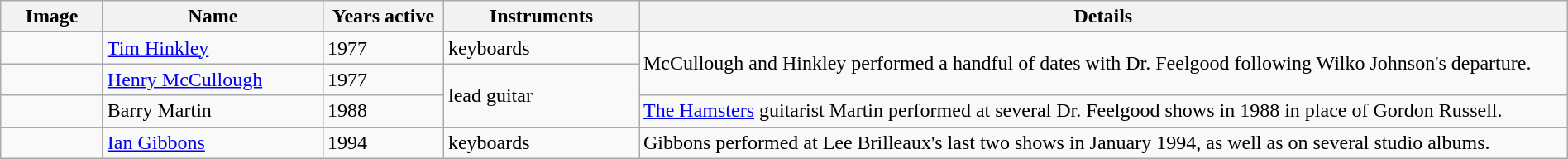<table class="wikitable" border="1" width=100%>
<tr>
<th width="75">Image</th>
<th width="170">Name</th>
<th width="90">Years active</th>
<th width="150">Instruments</th>
<th>Details</th>
</tr>
<tr>
<td></td>
<td><a href='#'>Tim Hinkley</a></td>
<td>1977</td>
<td>keyboards</td>
<td rowspan="2">McCullough and Hinkley performed a handful of dates with Dr. Feelgood following Wilko Johnson's departure.</td>
</tr>
<tr>
<td></td>
<td><a href='#'>Henry McCullough</a></td>
<td>1977 </td>
<td rowspan="2">lead guitar</td>
</tr>
<tr>
<td></td>
<td>Barry Martin</td>
<td>1988</td>
<td><a href='#'>The Hamsters</a> guitarist Martin performed at several Dr. Feelgood shows in 1988 in place of Gordon Russell.</td>
</tr>
<tr>
<td></td>
<td><a href='#'>Ian Gibbons</a></td>
<td>1994 </td>
<td>keyboards</td>
<td>Gibbons performed at Lee Brilleaux's last two shows in January 1994, as well as on several studio albums.</td>
</tr>
</table>
